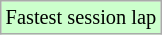<table class="wikitable sortable" style="font-size: 85%;">
<tr style="background:#ccffcc;">
<td>Fastest session lap</td>
</tr>
</table>
